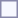<table style="border:1px solid #8888aa; background-color:#f7f8ff; padding:5px; font-size:95%; margin: 0px 12px 12px 0px;">
</table>
